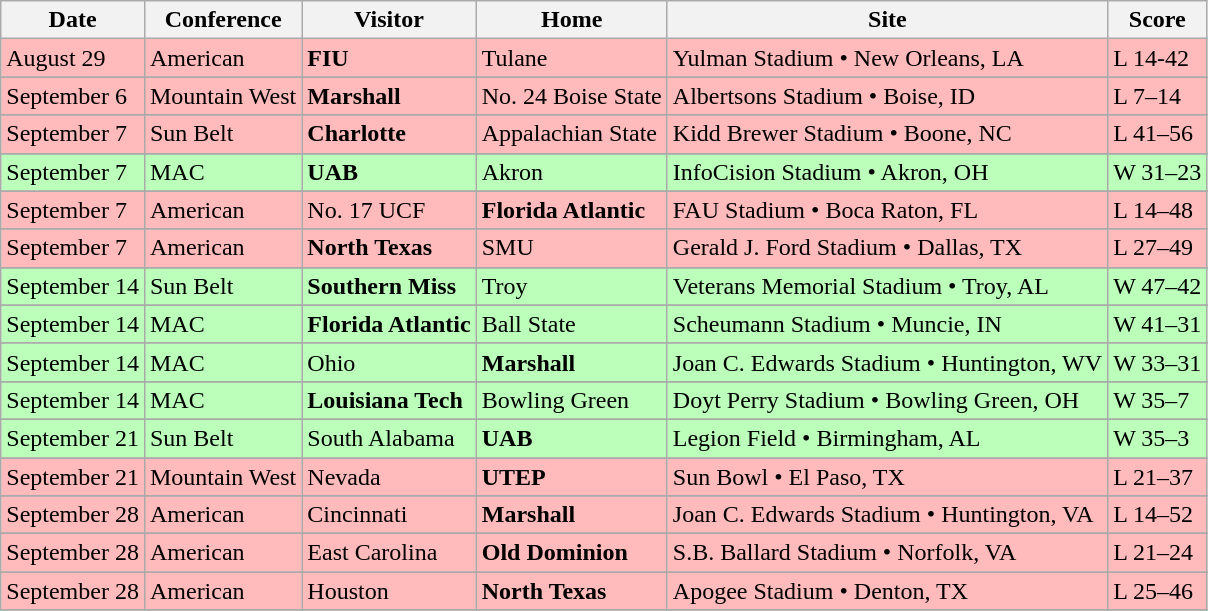<table class="wikitable">
<tr>
<th>Date</th>
<th>Conference</th>
<th>Visitor</th>
<th>Home</th>
<th>Site</th>
<th>Score</th>
</tr>
<tr style="background:#fbb;">
<td>August 29</td>
<td>American</td>
<td><strong>FIU</strong></td>
<td>Tulane</td>
<td>Yulman Stadium • New Orleans, LA</td>
<td>L 14-42</td>
</tr>
<tr>
</tr>
<tr style="background:#fbb">
<td>September 6</td>
<td>Mountain West</td>
<td><strong>Marshall</strong></td>
<td>No. 24 Boise State</td>
<td>Albertsons Stadium • Boise, ID</td>
<td>L 7–14</td>
</tr>
<tr>
</tr>
<tr style="background:#fbb">
<td>September 7</td>
<td>Sun Belt</td>
<td><strong>Charlotte</strong></td>
<td>Appalachian State</td>
<td>Kidd Brewer Stadium • Boone, NC</td>
<td>L 41–56</td>
</tr>
<tr>
</tr>
<tr style="background:#bfb">
<td>September 7</td>
<td>MAC</td>
<td><strong>UAB</strong></td>
<td>Akron</td>
<td>InfoCision Stadium • Akron, OH</td>
<td>W 31–23</td>
</tr>
<tr>
</tr>
<tr style="background:#fbb">
<td>September 7</td>
<td>American</td>
<td>No. 17 UCF</td>
<td><strong>Florida Atlantic</strong></td>
<td>FAU Stadium • Boca Raton, FL</td>
<td>L 14–48</td>
</tr>
<tr>
</tr>
<tr style="background:#fbb">
<td>September 7</td>
<td>American</td>
<td><strong>North Texas</strong></td>
<td>SMU</td>
<td>Gerald J. Ford Stadium • Dallas, TX</td>
<td>L 27–49</td>
</tr>
<tr>
</tr>
<tr style="background:#bfb">
<td>September 14</td>
<td>Sun Belt</td>
<td><strong>Southern Miss</strong></td>
<td>Troy</td>
<td>Veterans Memorial Stadium • Troy, AL</td>
<td>W 47–42</td>
</tr>
<tr>
</tr>
<tr style="background:#bfb">
<td>September 14</td>
<td>MAC</td>
<td><strong>Florida Atlantic</strong></td>
<td>Ball State</td>
<td>Scheumann Stadium • Muncie, IN</td>
<td>W 41–31</td>
</tr>
<tr>
</tr>
<tr style="background:#bfb">
<td>September 14</td>
<td>MAC</td>
<td>Ohio</td>
<td><strong>Marshall</strong></td>
<td>Joan C. Edwards Stadium • Huntington, WV</td>
<td>W 33–31</td>
</tr>
<tr>
</tr>
<tr style="background:#bfb">
<td>September 14</td>
<td>MAC</td>
<td><strong>Louisiana Tech</strong></td>
<td>Bowling Green</td>
<td>Doyt Perry Stadium • Bowling Green, OH</td>
<td>W 35–7</td>
</tr>
<tr>
</tr>
<tr style="background:#bfb">
<td>September 21</td>
<td>Sun Belt</td>
<td>South Alabama</td>
<td><strong>UAB</strong></td>
<td>Legion Field • Birmingham, AL</td>
<td>W 35–3</td>
</tr>
<tr>
</tr>
<tr style="background:#fbb">
<td>September 21</td>
<td>Mountain West</td>
<td>Nevada</td>
<td><strong>UTEP</strong></td>
<td>Sun Bowl • El Paso, TX</td>
<td>L 21–37</td>
</tr>
<tr>
</tr>
<tr style="background:#fbb">
<td>September 28</td>
<td>American</td>
<td>Cincinnati</td>
<td><strong>Marshall</strong></td>
<td>Joan C. Edwards Stadium • Huntington, VA</td>
<td>L 14–52</td>
</tr>
<tr>
</tr>
<tr style="background:#fbb">
<td>September 28</td>
<td>American</td>
<td>East Carolina</td>
<td><strong>Old Dominion</strong></td>
<td>S.B. Ballard Stadium • Norfolk, VA</td>
<td>L 21–24</td>
</tr>
<tr>
</tr>
<tr style="background:#fbb">
<td>September 28</td>
<td>American</td>
<td>Houston</td>
<td><strong>North Texas</strong></td>
<td>Apogee Stadium • Denton, TX</td>
<td>L 25–46</td>
</tr>
<tr>
</tr>
</table>
